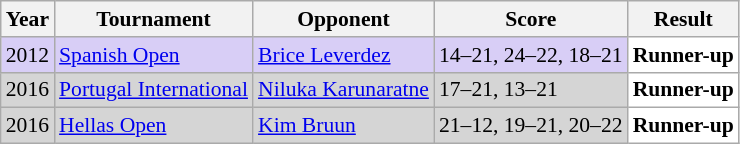<table class="sortable wikitable" style="font-size: 90%;">
<tr>
<th>Year</th>
<th>Tournament</th>
<th>Opponent</th>
<th>Score</th>
<th>Result</th>
</tr>
<tr style="background:#D8CEF6">
<td align="center">2012</td>
<td align="left"><a href='#'>Spanish Open</a></td>
<td align="left"> <a href='#'>Brice Leverdez</a></td>
<td align="left">14–21, 24–22, 18–21</td>
<td style="text-align:left; background:white"> <strong>Runner-up</strong></td>
</tr>
<tr style="background:#D5D5D5">
<td align="center">2016</td>
<td align="left"><a href='#'>Portugal International</a></td>
<td align="left"> <a href='#'>Niluka Karunaratne</a></td>
<td align="left">17–21, 13–21</td>
<td style="text-align:left; background:white"> <strong>Runner-up</strong></td>
</tr>
<tr style="background:#D5D5D5">
<td align="center">2016</td>
<td align="left"><a href='#'>Hellas Open</a></td>
<td align="left"> <a href='#'>Kim Bruun</a></td>
<td align="left">21–12, 19–21, 20–22</td>
<td style="text-align:left; background:white"> <strong>Runner-up</strong></td>
</tr>
</table>
